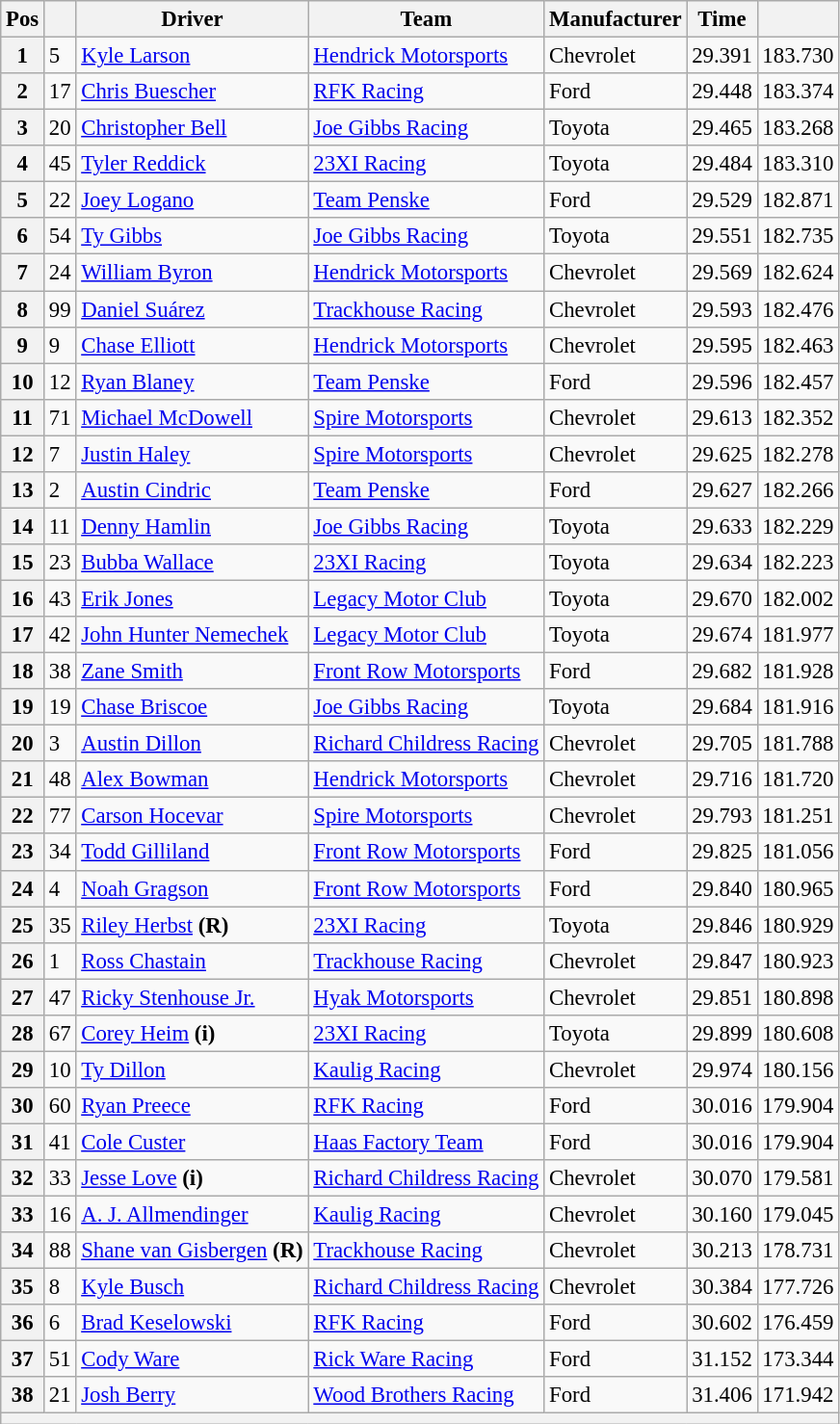<table class="wikitable" style="font-size:95%">
<tr>
<th>Pos</th>
<th></th>
<th>Driver</th>
<th>Team</th>
<th>Manufacturer</th>
<th>Time</th>
<th></th>
</tr>
<tr>
<th>1</th>
<td>5</td>
<td><a href='#'>Kyle Larson</a></td>
<td><a href='#'>Hendrick Motorsports</a></td>
<td>Chevrolet</td>
<td>29.391</td>
<td>183.730</td>
</tr>
<tr>
<th>2</th>
<td>17</td>
<td><a href='#'>Chris Buescher</a></td>
<td><a href='#'>RFK Racing</a></td>
<td>Ford</td>
<td>29.448</td>
<td>183.374</td>
</tr>
<tr>
<th>3</th>
<td>20</td>
<td><a href='#'>Christopher Bell</a></td>
<td><a href='#'>Joe Gibbs Racing</a></td>
<td>Toyota</td>
<td>29.465</td>
<td>183.268</td>
</tr>
<tr>
<th>4</th>
<td>45</td>
<td><a href='#'>Tyler Reddick</a></td>
<td><a href='#'>23XI Racing</a></td>
<td>Toyota</td>
<td>29.484</td>
<td>183.310</td>
</tr>
<tr>
<th>5</th>
<td>22</td>
<td><a href='#'>Joey Logano</a></td>
<td><a href='#'>Team Penske</a></td>
<td>Ford</td>
<td>29.529</td>
<td>182.871</td>
</tr>
<tr>
<th>6</th>
<td>54</td>
<td><a href='#'>Ty Gibbs</a></td>
<td><a href='#'>Joe Gibbs Racing</a></td>
<td>Toyota</td>
<td>29.551</td>
<td>182.735</td>
</tr>
<tr>
<th>7</th>
<td>24</td>
<td><a href='#'>William Byron</a></td>
<td><a href='#'>Hendrick Motorsports</a></td>
<td>Chevrolet</td>
<td>29.569</td>
<td>182.624</td>
</tr>
<tr>
<th>8</th>
<td>99</td>
<td><a href='#'>Daniel Suárez</a></td>
<td><a href='#'>Trackhouse Racing</a></td>
<td>Chevrolet</td>
<td>29.593</td>
<td>182.476</td>
</tr>
<tr>
<th>9</th>
<td>9</td>
<td><a href='#'>Chase Elliott</a></td>
<td><a href='#'>Hendrick Motorsports</a></td>
<td>Chevrolet</td>
<td>29.595</td>
<td>182.463</td>
</tr>
<tr>
<th>10</th>
<td>12</td>
<td><a href='#'>Ryan Blaney</a></td>
<td><a href='#'>Team Penske</a></td>
<td>Ford</td>
<td>29.596</td>
<td>182.457</td>
</tr>
<tr>
<th>11</th>
<td>71</td>
<td><a href='#'>Michael McDowell</a></td>
<td><a href='#'>Spire Motorsports</a></td>
<td>Chevrolet</td>
<td>29.613</td>
<td>182.352</td>
</tr>
<tr>
<th>12</th>
<td>7</td>
<td><a href='#'>Justin Haley</a></td>
<td><a href='#'>Spire Motorsports</a></td>
<td>Chevrolet</td>
<td>29.625</td>
<td>182.278</td>
</tr>
<tr>
<th>13</th>
<td>2</td>
<td><a href='#'>Austin Cindric</a></td>
<td><a href='#'>Team Penske</a></td>
<td>Ford</td>
<td>29.627</td>
<td>182.266</td>
</tr>
<tr>
<th>14</th>
<td>11</td>
<td><a href='#'>Denny Hamlin</a></td>
<td><a href='#'>Joe Gibbs Racing</a></td>
<td>Toyota</td>
<td>29.633</td>
<td>182.229</td>
</tr>
<tr>
<th>15</th>
<td>23</td>
<td><a href='#'>Bubba Wallace</a></td>
<td><a href='#'>23XI Racing</a></td>
<td>Toyota</td>
<td>29.634</td>
<td>182.223</td>
</tr>
<tr>
<th>16</th>
<td>43</td>
<td><a href='#'>Erik Jones</a></td>
<td><a href='#'>Legacy Motor Club</a></td>
<td>Toyota</td>
<td>29.670</td>
<td>182.002</td>
</tr>
<tr>
<th>17</th>
<td>42</td>
<td><a href='#'>John Hunter Nemechek</a></td>
<td><a href='#'>Legacy Motor Club</a></td>
<td>Toyota</td>
<td>29.674</td>
<td>181.977</td>
</tr>
<tr>
<th>18</th>
<td>38</td>
<td><a href='#'>Zane Smith</a></td>
<td><a href='#'>Front Row Motorsports</a></td>
<td>Ford</td>
<td>29.682</td>
<td>181.928</td>
</tr>
<tr>
<th>19</th>
<td>19</td>
<td><a href='#'>Chase Briscoe</a></td>
<td><a href='#'>Joe Gibbs Racing</a></td>
<td>Toyota</td>
<td>29.684</td>
<td>181.916</td>
</tr>
<tr>
<th>20</th>
<td>3</td>
<td><a href='#'>Austin Dillon</a></td>
<td><a href='#'>Richard Childress Racing</a></td>
<td>Chevrolet</td>
<td>29.705</td>
<td>181.788</td>
</tr>
<tr>
<th>21</th>
<td>48</td>
<td><a href='#'>Alex Bowman</a></td>
<td><a href='#'>Hendrick Motorsports</a></td>
<td>Chevrolet</td>
<td>29.716</td>
<td>181.720</td>
</tr>
<tr>
<th>22</th>
<td>77</td>
<td><a href='#'>Carson Hocevar</a></td>
<td><a href='#'>Spire Motorsports</a></td>
<td>Chevrolet</td>
<td>29.793</td>
<td>181.251</td>
</tr>
<tr>
<th>23</th>
<td>34</td>
<td><a href='#'>Todd Gilliland</a></td>
<td><a href='#'>Front Row Motorsports</a></td>
<td>Ford</td>
<td>29.825</td>
<td>181.056</td>
</tr>
<tr>
<th>24</th>
<td>4</td>
<td><a href='#'>Noah Gragson</a></td>
<td><a href='#'>Front Row Motorsports</a></td>
<td>Ford</td>
<td>29.840</td>
<td>180.965</td>
</tr>
<tr>
<th>25</th>
<td>35</td>
<td><a href='#'>Riley Herbst</a> <strong>(R)</strong></td>
<td><a href='#'>23XI Racing</a></td>
<td>Toyota</td>
<td>29.846</td>
<td>180.929</td>
</tr>
<tr>
<th>26</th>
<td>1</td>
<td><a href='#'>Ross Chastain</a></td>
<td><a href='#'>Trackhouse Racing</a></td>
<td>Chevrolet</td>
<td>29.847</td>
<td>180.923</td>
</tr>
<tr>
<th>27</th>
<td>47</td>
<td><a href='#'>Ricky Stenhouse Jr.</a></td>
<td><a href='#'>Hyak Motorsports</a></td>
<td>Chevrolet</td>
<td>29.851</td>
<td>180.898</td>
</tr>
<tr>
<th>28</th>
<td>67</td>
<td><a href='#'>Corey Heim</a> <strong>(i)</strong></td>
<td><a href='#'>23XI Racing</a></td>
<td>Toyota</td>
<td>29.899</td>
<td>180.608</td>
</tr>
<tr>
<th>29</th>
<td>10</td>
<td><a href='#'>Ty Dillon</a></td>
<td><a href='#'>Kaulig Racing</a></td>
<td>Chevrolet</td>
<td>29.974</td>
<td>180.156</td>
</tr>
<tr>
<th>30</th>
<td>60</td>
<td><a href='#'>Ryan Preece</a></td>
<td><a href='#'>RFK Racing</a></td>
<td>Ford</td>
<td>30.016</td>
<td>179.904</td>
</tr>
<tr>
<th>31</th>
<td>41</td>
<td><a href='#'>Cole Custer</a></td>
<td><a href='#'>Haas Factory Team</a></td>
<td>Ford</td>
<td>30.016</td>
<td>179.904</td>
</tr>
<tr>
<th>32</th>
<td>33</td>
<td><a href='#'>Jesse Love</a> <strong>(i)</strong></td>
<td><a href='#'>Richard Childress Racing</a></td>
<td>Chevrolet</td>
<td>30.070</td>
<td>179.581</td>
</tr>
<tr>
<th>33</th>
<td>16</td>
<td><a href='#'>A. J. Allmendinger</a></td>
<td><a href='#'>Kaulig Racing</a></td>
<td>Chevrolet</td>
<td>30.160</td>
<td>179.045</td>
</tr>
<tr>
<th>34</th>
<td>88</td>
<td><a href='#'>Shane van Gisbergen</a> <strong>(R)</strong></td>
<td><a href='#'>Trackhouse Racing</a></td>
<td>Chevrolet</td>
<td>30.213</td>
<td>178.731</td>
</tr>
<tr>
<th>35</th>
<td>8</td>
<td><a href='#'>Kyle Busch</a></td>
<td><a href='#'>Richard Childress Racing</a></td>
<td>Chevrolet</td>
<td>30.384</td>
<td>177.726</td>
</tr>
<tr>
<th>36</th>
<td>6</td>
<td><a href='#'>Brad Keselowski</a></td>
<td><a href='#'>RFK Racing</a></td>
<td>Ford</td>
<td>30.602</td>
<td>176.459</td>
</tr>
<tr>
<th>37</th>
<td>51</td>
<td><a href='#'>Cody Ware</a></td>
<td><a href='#'>Rick Ware Racing</a></td>
<td>Ford</td>
<td>31.152</td>
<td>173.344</td>
</tr>
<tr>
<th>38</th>
<td>21</td>
<td><a href='#'>Josh Berry</a></td>
<td><a href='#'>Wood Brothers Racing</a></td>
<td>Ford</td>
<td>31.406</td>
<td>171.942</td>
</tr>
<tr>
<th colspan="7"></th>
</tr>
</table>
